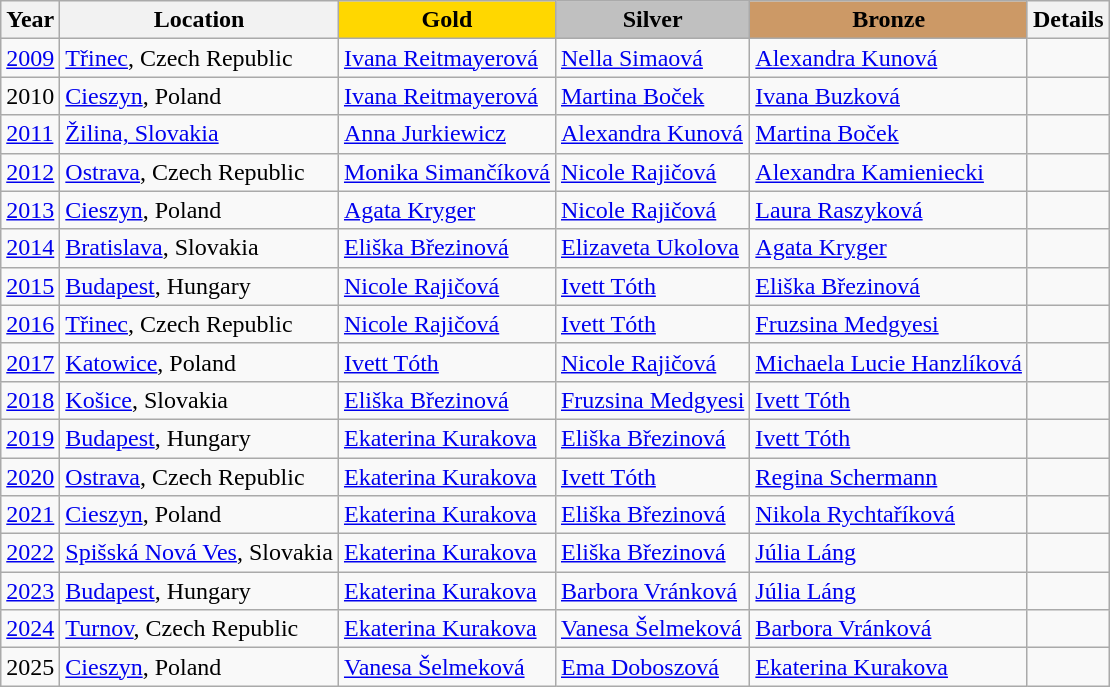<table class="wikitable">
<tr>
<th>Year</th>
<th>Location</th>
<td align=center bgcolor=gold><strong>Gold</strong></td>
<td align=center bgcolor=silver><strong>Silver</strong></td>
<td align=center bgcolor=cc9966><strong>Bronze</strong></td>
<th>Details</th>
</tr>
<tr>
<td><a href='#'>2009</a></td>
<td><a href='#'>Třinec</a>, Czech Republic</td>
<td> <a href='#'>Ivana Reitmayerová</a></td>
<td> <a href='#'>Nella Simaová</a></td>
<td> <a href='#'>Alexandra Kunová</a></td>
<td></td>
</tr>
<tr>
<td>2010</td>
<td><a href='#'>Cieszyn</a>, Poland</td>
<td> <a href='#'>Ivana Reitmayerová</a></td>
<td> <a href='#'>Martina Boček</a></td>
<td> <a href='#'>Ivana Buzková</a></td>
<td></td>
</tr>
<tr>
<td><a href='#'>2011</a></td>
<td><a href='#'>Žilina, Slovakia</a></td>
<td> <a href='#'>Anna Jurkiewicz</a></td>
<td> <a href='#'>Alexandra Kunová</a></td>
<td> <a href='#'>Martina Boček</a></td>
<td></td>
</tr>
<tr>
<td><a href='#'>2012</a></td>
<td><a href='#'>Ostrava</a>, Czech Republic</td>
<td> <a href='#'>Monika Simančíková</a></td>
<td> <a href='#'>Nicole Rajičová</a></td>
<td> <a href='#'>Alexandra Kamieniecki</a></td>
<td></td>
</tr>
<tr>
<td><a href='#'>2013</a></td>
<td><a href='#'>Cieszyn</a>, Poland</td>
<td> <a href='#'>Agata Kryger</a></td>
<td> <a href='#'>Nicole Rajičová</a></td>
<td> <a href='#'>Laura Raszyková</a></td>
<td></td>
</tr>
<tr>
<td><a href='#'>2014</a></td>
<td><a href='#'>Bratislava</a>, Slovakia</td>
<td> <a href='#'>Eliška Březinová</a></td>
<td> <a href='#'>Elizaveta Ukolova</a></td>
<td> <a href='#'>Agata Kryger</a></td>
<td></td>
</tr>
<tr>
<td><a href='#'>2015</a></td>
<td><a href='#'>Budapest</a>, Hungary</td>
<td> <a href='#'>Nicole Rajičová</a></td>
<td> <a href='#'>Ivett Tóth</a></td>
<td> <a href='#'>Eliška Březinová</a></td>
<td></td>
</tr>
<tr>
<td><a href='#'>2016</a></td>
<td><a href='#'>Třinec</a>, Czech Republic</td>
<td> <a href='#'>Nicole Rajičová</a></td>
<td> <a href='#'>Ivett Tóth</a></td>
<td> <a href='#'>Fruzsina Medgyesi</a></td>
<td></td>
</tr>
<tr>
<td><a href='#'>2017</a></td>
<td><a href='#'>Katowice</a>, Poland</td>
<td> <a href='#'>Ivett Tóth</a></td>
<td> <a href='#'>Nicole Rajičová</a></td>
<td> <a href='#'>Michaela Lucie Hanzlíková</a></td>
<td></td>
</tr>
<tr>
<td><a href='#'>2018</a></td>
<td><a href='#'>Košice</a>, Slovakia</td>
<td> <a href='#'>Eliška Březinová</a></td>
<td> <a href='#'>Fruzsina Medgyesi</a></td>
<td> <a href='#'>Ivett Tóth</a></td>
<td></td>
</tr>
<tr>
<td><a href='#'>2019</a></td>
<td><a href='#'>Budapest</a>, Hungary</td>
<td> <a href='#'>Ekaterina Kurakova</a></td>
<td> <a href='#'>Eliška Březinová</a></td>
<td> <a href='#'>Ivett Tóth</a></td>
<td></td>
</tr>
<tr>
<td><a href='#'>2020</a></td>
<td><a href='#'>Ostrava</a>, Czech Republic</td>
<td> <a href='#'>Ekaterina Kurakova</a></td>
<td> <a href='#'>Ivett Tóth</a></td>
<td> <a href='#'>Regina Schermann</a></td>
<td></td>
</tr>
<tr>
<td><a href='#'>2021</a></td>
<td><a href='#'>Cieszyn</a>, Poland</td>
<td> <a href='#'>Ekaterina Kurakova</a></td>
<td> <a href='#'>Eliška Březinová</a></td>
<td> <a href='#'>Nikola Rychtaříková</a></td>
<td></td>
</tr>
<tr>
<td><a href='#'>2022</a></td>
<td><a href='#'>Spišská Nová Ves</a>, Slovakia</td>
<td> <a href='#'>Ekaterina Kurakova</a></td>
<td> <a href='#'>Eliška Březinová</a></td>
<td> <a href='#'>Júlia Láng</a></td>
<td></td>
</tr>
<tr>
<td><a href='#'>2023</a></td>
<td><a href='#'>Budapest</a>, Hungary</td>
<td> <a href='#'>Ekaterina Kurakova</a></td>
<td> <a href='#'>Barbora Vránková</a></td>
<td> <a href='#'>Júlia Láng</a></td>
<td></td>
</tr>
<tr>
<td><a href='#'>2024</a></td>
<td><a href='#'>Turnov</a>, Czech Republic</td>
<td> <a href='#'>Ekaterina Kurakova</a></td>
<td> <a href='#'>Vanesa Šelmeková</a></td>
<td> <a href='#'>Barbora Vránková</a></td>
<td></td>
</tr>
<tr>
<td>2025</td>
<td><a href='#'>Cieszyn</a>, Poland</td>
<td> <a href='#'>Vanesa Šelmeková</a></td>
<td> <a href='#'>Ema Doboszová</a></td>
<td> <a href='#'>Ekaterina Kurakova</a></td>
<td></td>
</tr>
</table>
